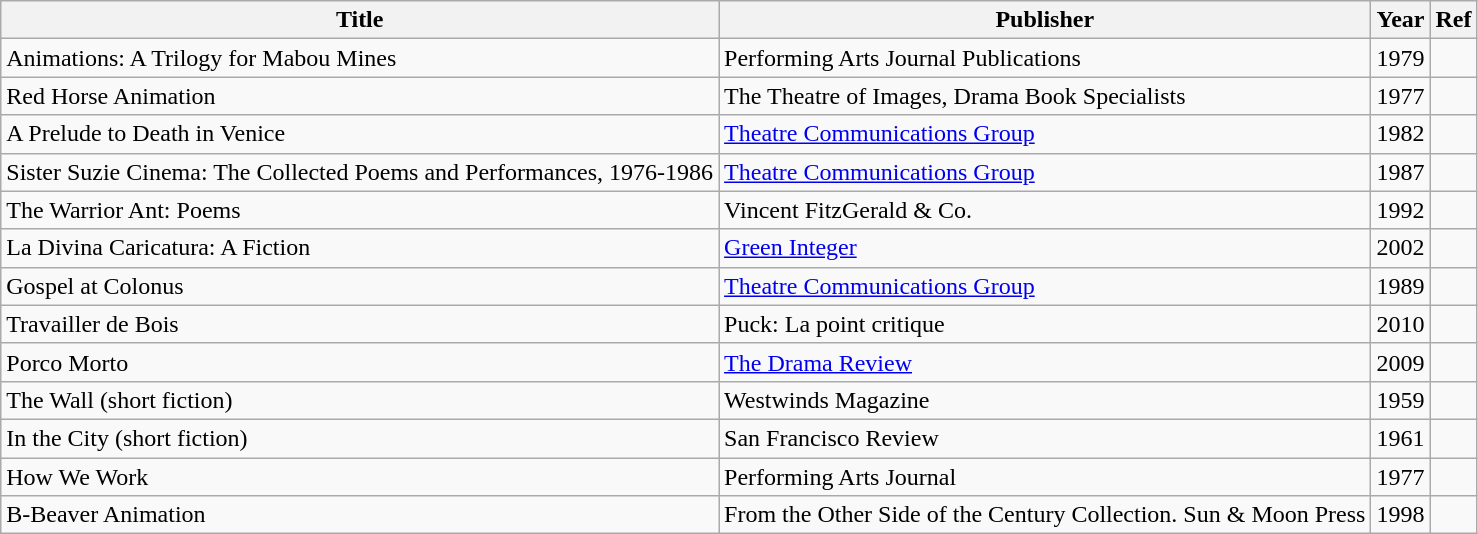<table class="wikitable sortable">
<tr>
<th>Title</th>
<th>Publisher</th>
<th>Year</th>
<th>Ref</th>
</tr>
<tr>
<td>Animations: A Trilogy for Mabou Mines</td>
<td>Performing Arts Journal Publications</td>
<td>1979</td>
<td></td>
</tr>
<tr>
<td>Red Horse Animation</td>
<td>The Theatre of Images, Drama Book Specialists</td>
<td>1977</td>
<td></td>
</tr>
<tr>
<td>A Prelude to Death in Venice</td>
<td><a href='#'>Theatre Communications Group</a></td>
<td>1982</td>
<td></td>
</tr>
<tr>
<td>Sister Suzie Cinema: The Collected Poems and Performances, 1976-1986</td>
<td><a href='#'>Theatre Communications Group</a></td>
<td>1987</td>
</tr>
<tr>
<td>The Warrior Ant: Poems</td>
<td>Vincent FitzGerald & Co.</td>
<td>1992</td>
<td></td>
</tr>
<tr>
<td>La Divina Caricatura: A Fiction</td>
<td><a href='#'>Green Integer</a></td>
<td>2002</td>
<td></td>
</tr>
<tr>
<td>Gospel at Colonus</td>
<td><a href='#'>Theatre Communications Group</a></td>
<td>1989</td>
<td></td>
</tr>
<tr>
<td>Travailler de Bois</td>
<td>Puck: La point critique</td>
<td>2010</td>
<td></td>
</tr>
<tr>
<td>Porco Morto</td>
<td><a href='#'>The Drama Review</a></td>
<td>2009</td>
<td></td>
</tr>
<tr>
<td>The Wall (short fiction)</td>
<td>Westwinds Magazine</td>
<td>1959</td>
<td></td>
</tr>
<tr>
<td>In the City (short fiction)</td>
<td>San Francisco Review</td>
<td>1961</td>
<td></td>
</tr>
<tr>
<td>How We Work</td>
<td>Performing Arts Journal</td>
<td>1977</td>
<td></td>
</tr>
<tr>
<td>B-Beaver Animation</td>
<td>From the Other Side of the Century Collection. Sun & Moon Press</td>
<td>1998</td>
<td></td>
</tr>
</table>
